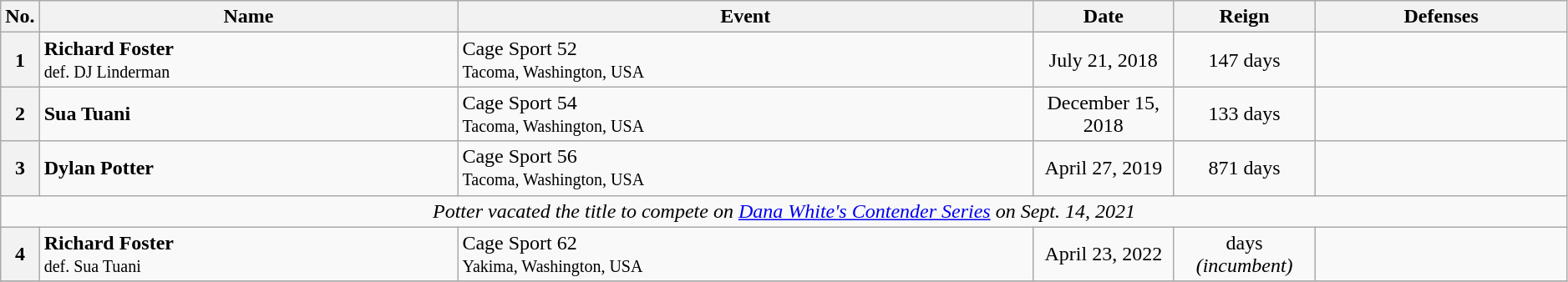<table class="wikitable" width="99%">
<tr>
<th width="2%">No.</th>
<th>Name</th>
<th>Event</th>
<th width="9%">Date</th>
<th width="9%">Reign</th>
<th>Defenses</th>
</tr>
<tr>
<th>1</th>
<td> <strong>Richard Foster</strong><br><small>def. DJ Linderman</small></td>
<td>Cage Sport 52<br><small>Tacoma, Washington, USA</small></td>
<td align="center">July 21, 2018</td>
<td align="center">147 days</td>
<td></td>
</tr>
<tr>
<th>2</th>
<td> <strong>Sua Tuani</strong></td>
<td>Cage Sport 54<br><small>Tacoma, Washington, USA</small></td>
<td align="center">December 15, 2018</td>
<td align="center">133 days</td>
<td></td>
</tr>
<tr>
<th>3</th>
<td> <strong>Dylan Potter</strong></td>
<td>Cage Sport 56<br><small>Tacoma, Washington, USA</small></td>
<td align="center">April 27, 2019</td>
<td align="center">871 days</td>
<td></td>
</tr>
<tr>
<td align="center" colspan="6"><em>Potter vacated the title to compete on <a href='#'>Dana White's Contender Series</a> on Sept. 14, 2021</em></td>
</tr>
<tr>
<th>4</th>
<td> <strong>Richard Foster</strong><br><small>def. Sua Tuani</small></td>
<td>Cage Sport 62<br><small>Yakima, Washington, USA</small></td>
<td align="center">April 23, 2022</td>
<td align="center"> days<br><em>(incumbent)</em></td>
<td></td>
</tr>
<tr>
</tr>
</table>
